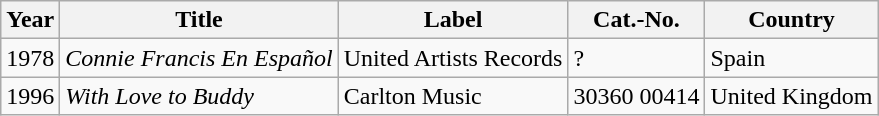<table class="wikitable">
<tr>
<th>Year</th>
<th>Title</th>
<th>Label</th>
<th>Cat.-No.</th>
<th>Country</th>
</tr>
<tr>
<td>1978</td>
<td><em>Connie Francis En Español</em></td>
<td>United Artists Records</td>
<td>?</td>
<td>Spain</td>
</tr>
<tr>
<td>1996</td>
<td><em>With Love to Buddy</em></td>
<td>Carlton Music</td>
<td>30360 00414</td>
<td>United Kingdom</td>
</tr>
</table>
